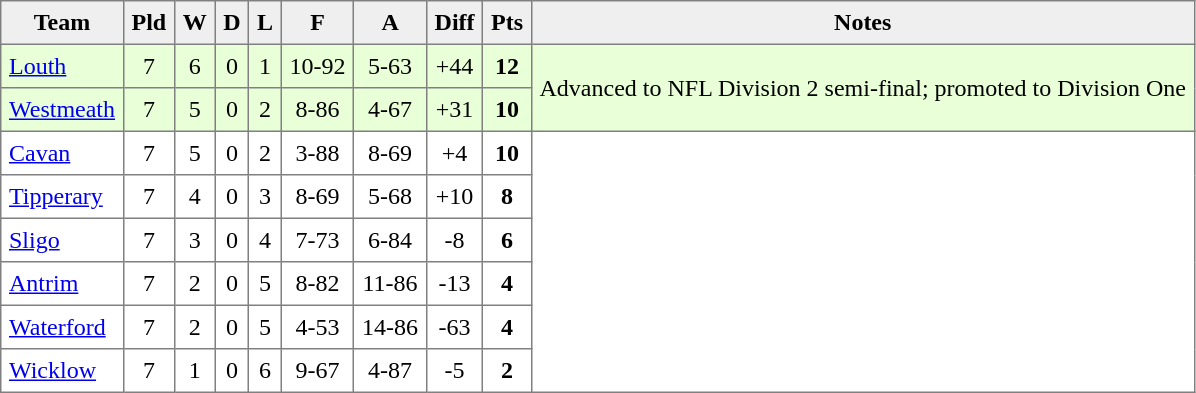<table style=border-collapse:collapse border=1 cellspacing=0 cellpadding=5>
<tr align=center bgcolor=#efefef>
<th>Team</th>
<th>Pld</th>
<th>W</th>
<th>D</th>
<th>L</th>
<th>F</th>
<th>A</th>
<th>Diff</th>
<th>Pts</th>
<th>Notes</th>
</tr>
<tr align=center style="background:#E8FFD8;">
<td style="text-align:left;"><a href='#'>Louth</a></td>
<td>7</td>
<td>6</td>
<td>0</td>
<td>1</td>
<td>10-92</td>
<td>5-63</td>
<td>+44</td>
<td><strong>12</strong></td>
<td rowspan=2>Advanced to NFL Division 2 semi-final; promoted to Division One</td>
</tr>
<tr align=center style="background:#E8FFD8;">
<td style="text-align:left;"><a href='#'>Westmeath</a></td>
<td>7</td>
<td>5</td>
<td>0</td>
<td>2</td>
<td>8-86</td>
<td>4-67</td>
<td>+31</td>
<td><strong>10</strong></td>
</tr>
<tr align=center style="background:#FFFFFF;">
<td style="text-align:left;"><a href='#'>Cavan</a></td>
<td>7</td>
<td>5</td>
<td>0</td>
<td>2</td>
<td>3-88</td>
<td>8-69</td>
<td>+4</td>
<td><strong>10</strong></td>
<td rowspan=6></td>
</tr>
<tr align=center style="background:#FFFFFF;">
<td style="text-align:left;"><a href='#'>Tipperary</a></td>
<td>7</td>
<td>4</td>
<td>0</td>
<td>3</td>
<td>8-69</td>
<td>5-68</td>
<td>+10</td>
<td><strong>8</strong></td>
</tr>
<tr align=center style="background:#FFFFFF;">
<td style="text-align:left;"><a href='#'>Sligo</a></td>
<td>7</td>
<td>3</td>
<td>0</td>
<td>4</td>
<td>7-73</td>
<td>6-84</td>
<td>-8</td>
<td><strong>6</strong></td>
</tr>
<tr align=center style="background:#FFFFFF;">
<td style="text-align:left;"><a href='#'>Antrim</a></td>
<td>7</td>
<td>2</td>
<td>0</td>
<td>5</td>
<td>8-82</td>
<td>11-86</td>
<td>-13</td>
<td><strong>4</strong></td>
</tr>
<tr align=center style="background:#FFFFFF;">
<td style="text-align:left;"><a href='#'>Waterford</a></td>
<td>7</td>
<td>2</td>
<td>0</td>
<td>5</td>
<td>4-53</td>
<td>14-86</td>
<td>-63</td>
<td><strong>4</strong></td>
</tr>
<tr align=center style="background:#FFFFFF;">
<td style="text-align:left;"><a href='#'>Wicklow</a></td>
<td>7</td>
<td>1</td>
<td>0</td>
<td>6</td>
<td>9-67</td>
<td>4-87</td>
<td>-5</td>
<td><strong>2</strong></td>
</tr>
</table>
